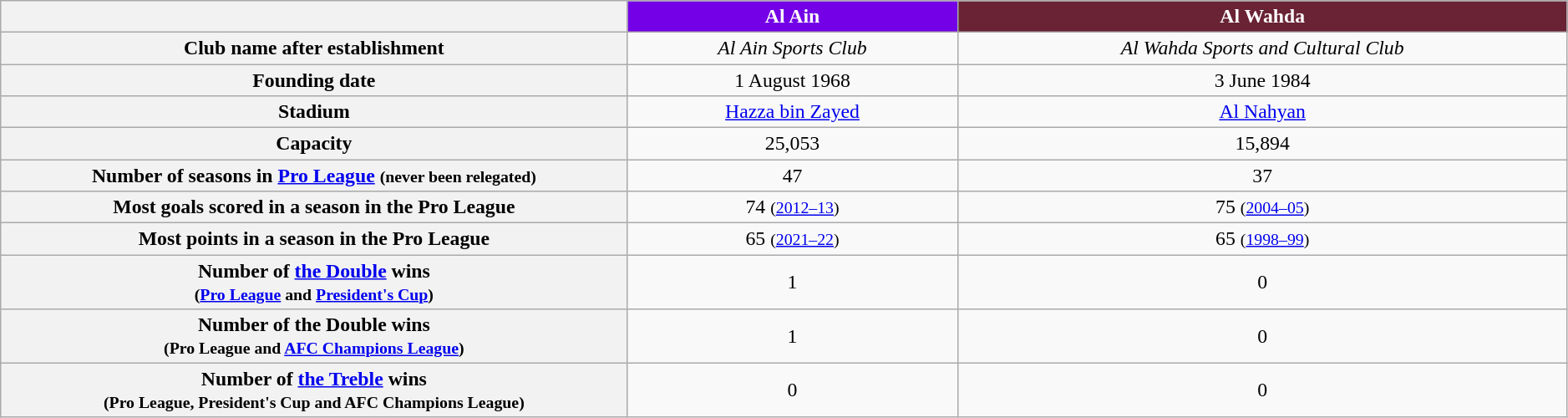<table class="wikitable" style="font-size:99%; width: 99%; text-align: center;">
<tr>
<th width=40%></th>
<th style="color:white; background: #7300E6;">Al Ain</th>
<th style="color:white; background: #692335;">Al Wahda</th>
</tr>
<tr>
<th align=center>Club name after establishment</th>
<td align=center><em>Al Ain Sports Club</em></td>
<td align=center><em>Al Wahda Sports and Cultural Club</em></td>
</tr>
<tr>
<th align=center>Founding date</th>
<td align=center>1 August 1968</td>
<td align=center>3 June 1984</td>
</tr>
<tr>
<th align=center>Stadium</th>
<td align="center"><a href='#'>Hazza bin Zayed</a></td>
<td align="center"><a href='#'>Al Nahyan</a></td>
</tr>
<tr>
<th align=center>Capacity</th>
<td align="center">25,053</td>
<td align="center">15,894</td>
</tr>
<tr>
<th align=center>Number of seasons in <a href='#'>Pro League</a> <small>(never been relegated)</small></th>
<td align="center">47</td>
<td align="center">37</td>
</tr>
<tr>
<th align=center>Most goals scored in a season in the Pro League</th>
<td align=center>74 <small>(<a href='#'>2012–13</a>)</small></td>
<td align=center>75 <small>(<a href='#'>2004–05</a>)</small></td>
</tr>
<tr>
<th align=center>Most points in a season in the Pro League</th>
<td align=center>65 <small>(<a href='#'>2021–22</a>)</small></td>
<td align=center>65 <small>(<a href='#'>1998–99</a>)</small></td>
</tr>
<tr>
<th align=center>Number of <a href='#'>the Double</a> wins<br> <small>(<a href='#'>Pro League</a> and <a href='#'>President's Cup</a>)</small></th>
<td align="center">1</td>
<td align="center">0</td>
</tr>
<tr>
<th align=center>Number of the Double wins<br> <small>(Pro League and <a href='#'>AFC Champions League</a>)</small></th>
<td align="center">1</td>
<td align="center">0</td>
</tr>
<tr>
<th align=center>Number of <a href='#'>the Treble</a> wins<br> <small>(Pro League, President's Cup and AFC Champions League)</small></th>
<td align="center">0</td>
<td align="center">0</td>
</tr>
</table>
